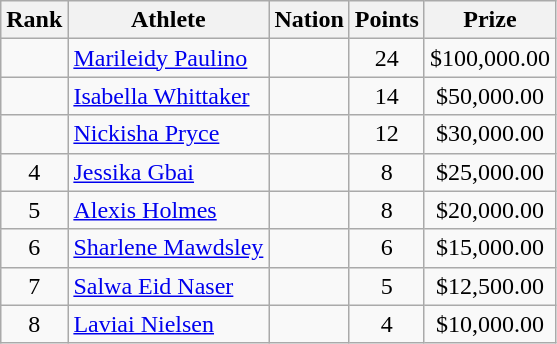<table class="wikitable mw-datatable sortable" style="text-align:center;">
<tr>
<th scope="col" style="width: 10px;">Rank</th>
<th scope="col">Athlete</th>
<th scope="col">Nation</th>
<th scope="col">Points</th>
<th scope="col">Prize</th>
</tr>
<tr>
<td></td>
<td align=left><a href='#'>Marileidy Paulino</a> </td>
<td align=left></td>
<td>24</td>
<td>$100,000.00</td>
</tr>
<tr>
<td></td>
<td align=left><a href='#'>Isabella Whittaker</a> </td>
<td align=left></td>
<td>14</td>
<td>$50,000.00</td>
</tr>
<tr>
<td></td>
<td align=left><a href='#'>Nickisha Pryce</a> </td>
<td align=left></td>
<td>12</td>
<td>$30,000.00</td>
</tr>
<tr>
<td>4</td>
<td align=left><a href='#'>Jessika Gbai</a> </td>
<td align=left></td>
<td>8</td>
<td>$25,000.00</td>
</tr>
<tr>
<td>5</td>
<td align=left><a href='#'>Alexis Holmes</a> </td>
<td align=left></td>
<td>8</td>
<td>$20,000.00</td>
</tr>
<tr>
<td>6</td>
<td align=left><a href='#'>Sharlene Mawdsley</a> </td>
<td align=left></td>
<td>6</td>
<td>$15,000.00</td>
</tr>
<tr>
<td>7</td>
<td align=left><a href='#'>Salwa Eid Naser</a> </td>
<td align=left></td>
<td>5</td>
<td>$12,500.00</td>
</tr>
<tr>
<td>8</td>
<td align=left><a href='#'>Laviai Nielsen</a> </td>
<td align=left></td>
<td>4</td>
<td>$10,000.00</td>
</tr>
</table>
